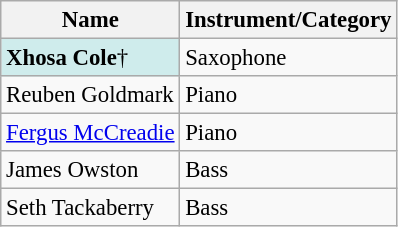<table class="wikitable sortable" style="font-size: 95%">
<tr>
<th>Name</th>
<th>Instrument/Category</th>
</tr>
<tr>
<td bgcolor="#CFECEC"><strong>Xhosa Cole</strong>†</td>
<td>Saxophone</td>
</tr>
<tr>
<td>Reuben Goldmark</td>
<td>Piano</td>
</tr>
<tr>
<td><a href='#'>Fergus McCreadie</a></td>
<td>Piano</td>
</tr>
<tr>
<td>James Owston</td>
<td>Bass</td>
</tr>
<tr>
<td>Seth Tackaberry</td>
<td>Bass</td>
</tr>
</table>
